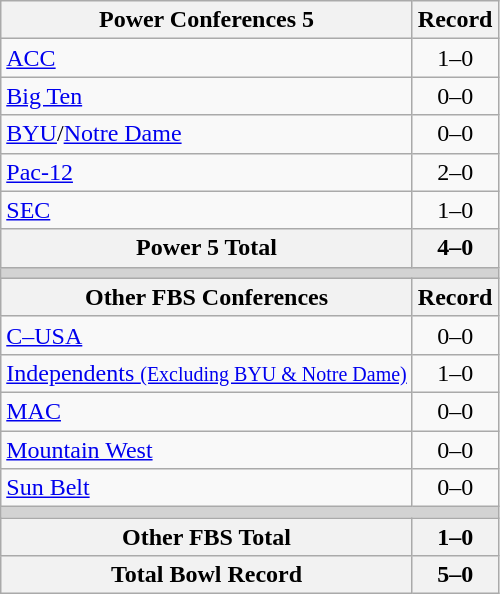<table class="wikitable">
<tr>
<th>Power Conferences 5</th>
<th>Record</th>
</tr>
<tr>
<td><a href='#'>ACC</a></td>
<td align=center>1–0</td>
</tr>
<tr>
<td><a href='#'>Big Ten</a></td>
<td align=center>0–0</td>
</tr>
<tr>
<td><a href='#'>BYU</a>/<a href='#'>Notre Dame</a></td>
<td align=center>0–0</td>
</tr>
<tr>
<td><a href='#'>Pac-12</a></td>
<td align=center>2–0</td>
</tr>
<tr>
<td><a href='#'>SEC</a></td>
<td align=center>1–0</td>
</tr>
<tr>
<th>Power 5 Total</th>
<th>4–0</th>
</tr>
<tr>
<th colspan="2" style="background:lightgrey;"></th>
</tr>
<tr>
<th>Other FBS Conferences</th>
<th>Record</th>
</tr>
<tr>
<td><a href='#'>C–USA</a></td>
<td align=center>0–0</td>
</tr>
<tr>
<td><a href='#'>Independents <small>(Excluding BYU & Notre Dame)</small></a></td>
<td align=center>1–0</td>
</tr>
<tr>
<td><a href='#'>MAC</a></td>
<td align=center>0–0</td>
</tr>
<tr>
<td><a href='#'>Mountain West</a></td>
<td align=center>0–0</td>
</tr>
<tr>
<td><a href='#'>Sun Belt</a></td>
<td align=center>0–0</td>
</tr>
<tr>
<th colspan="2" style="background:lightgrey;"></th>
</tr>
<tr>
<th>Other FBS Total</th>
<th>1–0</th>
</tr>
<tr>
<th>Total Bowl Record</th>
<th>5–0</th>
</tr>
</table>
